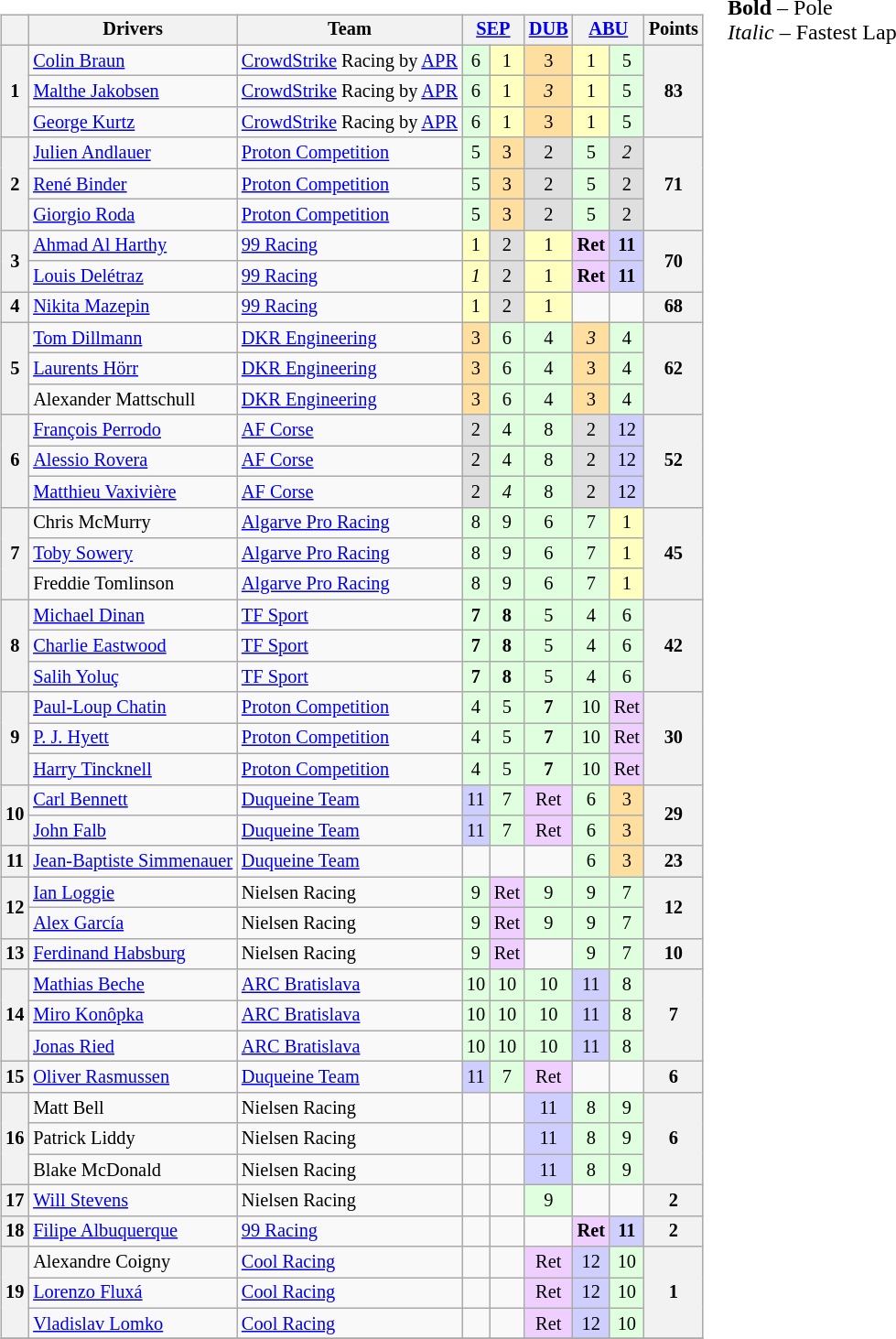<table>
<tr>
<td></td>
<td valign="top"><br><table class="wikitable" style="font-size: 85%; text-align:center;">
<tr>
<th></th>
<th>Drivers</th>
<th>Team</th>
<th colspan=2><a href='#'>SEP</a><br></th>
<th colspan=1><a href='#'>DUB</a><br></th>
<th colspan=2><a href='#'>ABU</a><br></th>
<th>Points</th>
</tr>
<tr>
<th rowspan="3">1</th>
<td align="left"> <a href='#'>Colin Braun</a></td>
<td align="left"> <a href='#'>CrowdStrike</a> Racing by <a href='#'>APR</a></td>
<td style="background:#DFFFDF;">6</td>
<td style="background:#FFFFBF;">1</td>
<td style="background:#FFDF9F;">3</td>
<td style="background:#FFFFBF;">1</td>
<td style="background:#DFFFDF;">5</td>
<th rowspan="3">83</th>
</tr>
<tr>
<td align="left"> <a href='#'>Malthe Jakobsen</a></td>
<td align="left" nowrap=""> <a href='#'>CrowdStrike</a> Racing by <a href='#'>APR</a></td>
<td style="background:#DFFFDF;">6</td>
<td style="background:#FFFFBF;">1</td>
<td style="background:#FFDF9F;"><em>3</em></td>
<td style="background:#FFFFBF;">1</td>
<td style="background:#DFFFDF;">5</td>
</tr>
<tr>
<td align="left"> <a href='#'>George Kurtz</a></td>
<td align="left"> <a href='#'>CrowdStrike</a> Racing by <a href='#'>APR</a></td>
<td style="background:#DFFFDF;">6</td>
<td style="background:#FFFFBF;">1</td>
<td style="background:#FFDF9F;">3</td>
<td style="background:#FFFFBF;">1</td>
<td style="background:#DFFFDF;">5</td>
</tr>
<tr>
<th rowspan="3">2</th>
<td align="left"> <a href='#'>Julien Andlauer</a></td>
<td align="left"> <a href='#'>Proton Competition</a></td>
<td style="background:#DFFFDF;">5</td>
<td style="background:#FFDF9F;">3</td>
<td style="background:#DFDFDF;">2</td>
<td style="background:#DFFFDF;">5</td>
<td style="background:#DFDFDF;"><em>2</em></td>
<th rowspan="3">71</th>
</tr>
<tr>
<td align="left"> <a href='#'>René Binder</a></td>
<td align="left"> <a href='#'>Proton Competition</a></td>
<td style="background:#DFFFDF;">5</td>
<td style="background:#FFDF9F;">3</td>
<td style="background:#DFDFDF;">2</td>
<td style="background:#DFFFDF;">5</td>
<td style="background:#DFDFDF;">2</td>
</tr>
<tr>
<td align="left"> <a href='#'>Giorgio Roda</a></td>
<td align="left"> <a href='#'>Proton Competition</a></td>
<td style="background:#DFFFDF;">5</td>
<td style="background:#FFDF9F;">3</td>
<td style="background:#DFDFDF;">2</td>
<td style="background:#DFFFDF;">5</td>
<td style="background:#DFDFDF;">2</td>
</tr>
<tr>
<th rowspan="2">3</th>
<td align="left"> <a href='#'>Ahmad Al Harthy</a></td>
<td align="left"> <a href='#'>99 Racing</a></td>
<td style="background:#FFFFBF;">1</td>
<td style="background:#DFDFDF;">2</td>
<td style="background:#FFFFBF;">1</td>
<td style="background:#EFCFFF;"><strong>Ret</strong></td>
<td style="background:#CFCFFF;"><strong>11</strong></td>
<th rowspan="2">70</th>
</tr>
<tr>
<td align="left"> <a href='#'>Louis Delétraz</a></td>
<td align="left"> <a href='#'>99 Racing</a></td>
<td style="background:#FFFFBF;"><em>1</em></td>
<td style="background:#DFDFDF;">2</td>
<td style="background:#FFFFBF;">1</td>
<td style="background:#EFCFFF;"><strong>Ret</strong></td>
<td style="background:#CFCFFF;"><strong>11</strong></td>
</tr>
<tr>
<th>4</th>
<td align="left"> <a href='#'>Nikita Mazepin</a></td>
<td align="left"> <a href='#'>99 Racing</a></td>
<td style="background:#FFFFBF;">1</td>
<td style="background:#DFDFDF;">2</td>
<td style="background:#FFFFBF;">1</td>
<td></td>
<td></td>
<th>68</th>
</tr>
<tr>
<th rowspan=3>5</th>
<td align="left"> <a href='#'>Tom Dillmann</a></td>
<td align="left"> <a href='#'>DKR Engineering</a></td>
<td style="background:#FFDF9F;">3</td>
<td style="background:#DFFFDF;">6</td>
<td style="background:#DFFFDF;">4</td>
<td style="background:#FFDF9F;"><em>3</em></td>
<td style="background:#DFFFDF;">4</td>
<th rowspan=3>62</th>
</tr>
<tr>
<td align="left"> <a href='#'>Laurents Hörr</a></td>
<td align="left"> <a href='#'>DKR Engineering</a></td>
<td style="background:#FFDF9F;">3</td>
<td style="background:#DFFFDF;">6</td>
<td style="background:#DFFFDF;">4</td>
<td style="background:#FFDF9F;">3</td>
<td style="background:#DFFFDF;">4</td>
</tr>
<tr>
<td align="left" nowrap> Alexander Mattschull</td>
<td align="left"> <a href='#'>DKR Engineering</a></td>
<td style="background:#FFDF9F;">3</td>
<td style="background:#DFFFDF;">6</td>
<td style="background:#DFFFDF;">4</td>
<td style="background:#FFDF9F;">3</td>
<td style="background:#DFFFDF;">4</td>
</tr>
<tr>
<th rowspan=3>6</th>
<td align="left"> <a href='#'>François Perrodo</a></td>
<td align="left"> <a href='#'>AF Corse</a></td>
<td style="background:#DFDFDF;">2</td>
<td style="background:#DFFFDF;">4</td>
<td style="background:#DFFFDF;">8</td>
<td style="background:#DFDFDF;">2</td>
<td style="background:#CFCFFF;">12</td>
<th rowspan=3>52</th>
</tr>
<tr>
<td align="left"> <a href='#'>Alessio Rovera</a></td>
<td align="left"> <a href='#'>AF Corse</a></td>
<td style="background:#DFDFDF;">2</td>
<td style="background:#DFFFDF;">4</td>
<td style="background:#DFFFDF;">8</td>
<td style="background:#DFDFDF;">2</td>
<td style="background:#CFCFFF;">12</td>
</tr>
<tr>
<td align="left"> <a href='#'>Matthieu Vaxivière</a></td>
<td align="left"> <a href='#'>AF Corse</a></td>
<td style="background:#DFDFDF;">2</td>
<td style="background:#DFFFDF;"><em>4</em></td>
<td style="background:#DFFFDF;">8</td>
<td style="background:#DFDFDF;">2</td>
<td style="background:#CFCFFF;">12</td>
</tr>
<tr>
<th rowspan="3">7</th>
<td align="left"> Chris McMurry</td>
<td align="left"> <a href='#'>Algarve Pro Racing</a></td>
<td style="background:#DFFFDF;">8</td>
<td style="background:#DFFFDF;">9</td>
<td style="background:#DFFFDF;">6</td>
<td style="background:#DFFFDF;">7</td>
<td style="background:#FFFFBF;">1</td>
<th rowspan="3">45</th>
</tr>
<tr>
<td align="left"> <a href='#'>Toby Sowery</a></td>
<td align="left"> <a href='#'>Algarve Pro Racing</a></td>
<td style="background:#DFFFDF;">8</td>
<td style="background:#DFFFDF;">9</td>
<td style="background:#DFFFDF;">6</td>
<td style="background:#DFFFDF;">7</td>
<td style="background:#FFFFBF;">1</td>
</tr>
<tr>
<td align="left"> Freddie Tomlinson</td>
<td align="left"> <a href='#'>Algarve Pro Racing</a></td>
<td style="background:#DFFFDF;">8</td>
<td style="background:#DFFFDF;">9</td>
<td style="background:#DFFFDF;">6</td>
<td style="background:#DFFFDF;">7</td>
<td style="background:#FFFFBF;">1</td>
</tr>
<tr>
<th rowspan="3">8</th>
<td align="left"> <a href='#'>Michael Dinan</a></td>
<td align="left"> <a href='#'>TF Sport</a></td>
<td style="background:#DFFFDF;"><strong>7</strong></td>
<td style="background:#DFFFDF;"><strong>8</strong></td>
<td style="background:#DFFFDF;">5</td>
<td style="background:#DFFFDF;">4</td>
<td style="background:#DFFFDF;">6</td>
<th rowspan="3">42</th>
</tr>
<tr>
<td align="left"> <a href='#'>Charlie Eastwood</a></td>
<td align="left"> <a href='#'>TF Sport</a></td>
<td style="background:#DFFFDF;"><strong>7</strong></td>
<td style="background:#DFFFDF;"><strong>8</strong></td>
<td style="background:#DFFFDF;">5</td>
<td style="background:#DFFFDF;">4</td>
<td style="background:#DFFFDF;">6</td>
</tr>
<tr>
<td align="left"> <a href='#'>Salih Yoluç</a></td>
<td align="left"> <a href='#'>TF Sport</a></td>
<td style="background:#DFFFDF;"><strong>7</strong></td>
<td style="background:#DFFFDF;"><strong>8</strong></td>
<td style="background:#DFFFDF;">5</td>
<td style="background:#DFFFDF;">4</td>
<td style="background:#DFFFDF;">6</td>
</tr>
<tr>
<th rowspan="3">9</th>
<td align="left"> <a href='#'>Paul-Loup Chatin</a></td>
<td align="left"> <a href='#'>Proton Competition</a></td>
<td style="background:#DFFFDF;">4</td>
<td style="background:#DFFFDF;">5</td>
<td style="background:#DFFFDF;"><strong>7</strong></td>
<td style="background:#DFFFDF;">10</td>
<td style="background:#EFCFFF;">Ret</td>
<th rowspan="3">30</th>
</tr>
<tr>
<td align="left"> <a href='#'>P. J. Hyett</a></td>
<td align="left"> <a href='#'>Proton Competition</a></td>
<td style="background:#DFFFDF;">4</td>
<td style="background:#DFFFDF;">5</td>
<td style="background:#DFFFDF;"><strong>7</strong></td>
<td style="background:#DFFFDF;">10</td>
<td style="background:#EFCFFF;">Ret</td>
</tr>
<tr>
<td align="left"> <a href='#'>Harry Tincknell</a></td>
<td align="left"> <a href='#'>Proton Competition</a></td>
<td style="background:#DFFFDF;">4</td>
<td style="background:#DFFFDF;">5</td>
<td style="background:#DFFFDF;"><strong>7</strong></td>
<td style="background:#DFFFDF;">10</td>
<td style="background:#EFCFFF;">Ret</td>
</tr>
<tr>
<th rowspan="2">10</th>
<td align="left"> <a href='#'>Carl Bennett</a></td>
<td align="left"> <a href='#'>Duqueine Team</a></td>
<td style="background:#CFCFFF;">11</td>
<td style="background:#DFFFDF;">7</td>
<td style="background:#EFCFFF;">Ret</td>
<td style="background:#DFFFDF;">6</td>
<td style="background:#FFDF9F;">3</td>
<th rowspan="2">29</th>
</tr>
<tr>
<td align="left"> <a href='#'>John Falb</a></td>
<td align="left"> <a href='#'>Duqueine Team</a></td>
<td style="background:#CFCFFF;">11</td>
<td style="background:#DFFFDF;">7</td>
<td style="background:#EFCFFF;">Ret</td>
<td style="background:#DFFFDF;">6</td>
<td style="background:#FFDF9F;">3</td>
</tr>
<tr>
<th>11</th>
<td align="left"> <a href='#'>Jean-Baptiste Simmenauer</a></td>
<td align="left"> <a href='#'>Duqueine Team</a></td>
<td></td>
<td></td>
<td></td>
<td style="background:#DFFFDF;">6</td>
<td style="background:#FFDF9F;">3</td>
<th>23</th>
</tr>
<tr>
<th rowspan=2>12</th>
<td align="left"> <a href='#'>Ian Loggie</a></td>
<td align="left"> Nielsen Racing</td>
<td style="background:#DFFFDF;">9</td>
<td style="background:#EFCFFF;">Ret</td>
<td style="background:#DFFFDF;">9</td>
<td style="background:#DFFFDF;">9</td>
<td style="background:#DFFFDF;">7</td>
<th rowspan=2>12</th>
</tr>
<tr>
<td align="left"> <a href='#'>Alex García</a></td>
<td align="left"> Nielsen Racing</td>
<td style="background:#DFFFDF;">9</td>
<td style="background:#EFCFFF;">Ret</td>
<td style="background:#DFFFDF;">9</td>
<td style="background:#DFFFDF;">9</td>
<td style="background:#DFFFDF;">7</td>
</tr>
<tr>
<th>13</th>
<td align="left"> <a href='#'>Ferdinand Habsburg</a></td>
<td align="left"> Nielsen Racing</td>
<td style="background:#DFFFDF;">9</td>
<td style="background:#EFCFFF;">Ret</td>
<td></td>
<td style="background:#DFFFDF;">9</td>
<td style="background:#DFFFDF;">7</td>
<th>10</th>
</tr>
<tr>
<th rowspan="3">14</th>
<td align="left"> <a href='#'>Mathias Beche</a></td>
<td align="left"> <a href='#'>ARC Bratislava</a></td>
<td style="background:#DFFFDF;">10</td>
<td style="background:#DFFFDF;">10</td>
<td style="background:#DFFFDF;">10</td>
<td style="background:#CFCFFF;">11</td>
<td style="background:#DFFFDF;">8</td>
<th rowspan="3">7</th>
</tr>
<tr>
<td align="left"> <a href='#'>Miro Konôpka</a></td>
<td align="left"> <a href='#'>ARC Bratislava</a></td>
<td style="background:#DFFFDF;">10</td>
<td style="background:#DFFFDF;">10</td>
<td style="background:#DFFFDF;">10</td>
<td style="background:#CFCFFF;">11</td>
<td style="background:#DFFFDF;">8</td>
</tr>
<tr>
<td align="left"> <a href='#'>Jonas Ried</a></td>
<td align="left"> <a href='#'>ARC Bratislava</a></td>
<td style="background:#DFFFDF;">10</td>
<td style="background:#DFFFDF;">10</td>
<td style="background:#DFFFDF;">10</td>
<td style="background:#CFCFFF;">11</td>
<td style="background:#DFFFDF;">8</td>
</tr>
<tr>
<th>15</th>
<td align="left"> <a href='#'>Oliver Rasmussen</a></td>
<td align="left"> <a href='#'>Duqueine Team</a></td>
<td style="background:#CFCFFF;">11</td>
<td style="background:#DFFFDF;">7</td>
<td style="background:#EFCFFF;">Ret</td>
<td></td>
<td></td>
<th>6</th>
</tr>
<tr>
<th rowspan=3>16</th>
<td align="left"> Matt Bell</td>
<td align="left"> Nielsen Racing</td>
<td></td>
<td></td>
<td style="background:#CFCFFF;">11</td>
<td style="background:#DFFFDF;">8</td>
<td style="background:#DFFFDF;">9</td>
<th rowspan=3>6</th>
</tr>
<tr>
<td align="left"> Patrick Liddy</td>
<td align="left"> Nielsen Racing</td>
<td></td>
<td></td>
<td style="background:#CFCFFF;">11</td>
<td style="background:#DFFFDF;">8</td>
<td style="background:#DFFFDF;">9</td>
</tr>
<tr>
<td align="left"> Blake McDonald</td>
<td align="left"> Nielsen Racing</td>
<td></td>
<td></td>
<td style="background:#CFCFFF;">11</td>
<td style="background:#DFFFDF;">8</td>
<td style="background:#DFFFDF;">9</td>
</tr>
<tr>
<th>17</th>
<td align="left"> <a href='#'>Will Stevens</a></td>
<td align="left"> Nielsen Racing</td>
<td></td>
<td></td>
<td style="background:#DFFFDF;">9</td>
<td></td>
<td></td>
<th>2</th>
</tr>
<tr>
<th>18</th>
<td align="left"> <a href='#'>Filipe Albuquerque</a></td>
<td align="left"> <a href='#'>99 Racing</a></td>
<td></td>
<td></td>
<td></td>
<td style="background:#EFCFFF;"><strong>Ret</strong></td>
<td style="background:#CFCFFF;"><strong>11</strong></td>
<th>2</th>
</tr>
<tr>
<th rowspan="3">19</th>
<td align="left"> Alexandre Coigny</td>
<td align="left"> <a href='#'>Cool Racing</a></td>
<td></td>
<td></td>
<td style="background:#EFCFFF;">Ret</td>
<td style="background:#CFCFFF;">12</td>
<td style="background:#DFFFDF;">10</td>
<th rowspan="3">1</th>
</tr>
<tr>
<td align="left"> <a href='#'>Lorenzo Fluxá</a></td>
<td align="left"> <a href='#'>Cool Racing</a></td>
<td></td>
<td></td>
<td style="background:#EFCFFF;">Ret</td>
<td style="background:#CFCFFF;">12</td>
<td style="background:#DFFFDF;">10</td>
</tr>
<tr>
<td align="left"> <a href='#'>Vladislav Lomko</a></td>
<td align="left"> <a href='#'>Cool Racing</a></td>
<td></td>
<td></td>
<td style="background:#EFCFFF;">Ret</td>
<td style="background:#CFCFFF;">12</td>
<td style="background:#DFFFDF;">10</td>
</tr>
<tr>
</tr>
</table>
</td>
<td valign="top"><br>
<span><strong>Bold</strong> – Pole<br></span>
<span><em>Italic</em> – Fastest Lap<br></span></td>
</tr>
</table>
